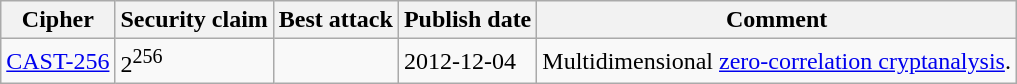<table class="wikitable" border="1">
<tr>
<th>Cipher</th>
<th>Security claim</th>
<th>Best attack</th>
<th>Publish date</th>
<th>Comment</th>
</tr>
<tr>
<td><a href='#'>CAST-256</a></td>
<td>2<sup>256</sup></td>
<td></td>
<td>2012-12-04 </td>
<td>Multidimensional <a href='#'>zero-correlation cryptanalysis</a>.</td>
</tr>
</table>
